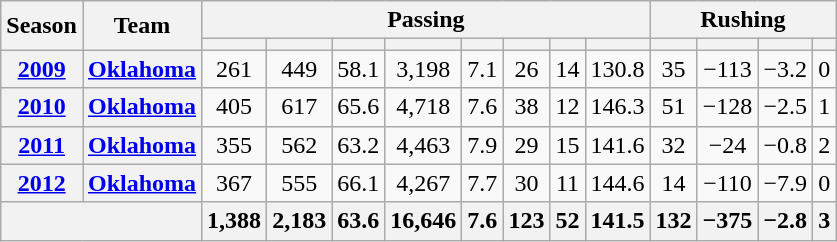<table class="wikitable" style="text-align:center;">
<tr>
<th rowspan="2">Season</th>
<th rowspan="2">Team</th>
<th colspan="8">Passing</th>
<th colspan="4">Rushing</th>
</tr>
<tr>
<th></th>
<th></th>
<th></th>
<th></th>
<th></th>
<th></th>
<th></th>
<th></th>
<th></th>
<th></th>
<th></th>
<th></th>
</tr>
<tr>
<th><a href='#'>2009</a></th>
<th><a href='#'>Oklahoma</a></th>
<td>261</td>
<td>449</td>
<td>58.1</td>
<td>3,198</td>
<td>7.1</td>
<td>26</td>
<td>14</td>
<td>130.8</td>
<td>35</td>
<td>−113</td>
<td>−3.2</td>
<td>0</td>
</tr>
<tr>
<th><a href='#'>2010</a></th>
<th><a href='#'>Oklahoma</a></th>
<td>405</td>
<td>617</td>
<td>65.6</td>
<td>4,718</td>
<td>7.6</td>
<td>38</td>
<td>12</td>
<td>146.3</td>
<td>51</td>
<td>−128</td>
<td>−2.5</td>
<td>1</td>
</tr>
<tr>
<th><a href='#'>2011</a></th>
<th><a href='#'>Oklahoma</a></th>
<td>355</td>
<td>562</td>
<td>63.2</td>
<td>4,463</td>
<td>7.9</td>
<td>29</td>
<td>15</td>
<td>141.6</td>
<td>32</td>
<td>−24</td>
<td>−0.8</td>
<td>2</td>
</tr>
<tr>
<th><a href='#'>2012</a></th>
<th><a href='#'>Oklahoma</a></th>
<td>367</td>
<td>555</td>
<td>66.1</td>
<td>4,267</td>
<td>7.7</td>
<td>30</td>
<td>11</td>
<td>144.6</td>
<td>14</td>
<td>−110</td>
<td>−7.9</td>
<td>0</td>
</tr>
<tr>
<th colspan="2"></th>
<th>1,388</th>
<th>2,183</th>
<th>63.6</th>
<th>16,646</th>
<th>7.6</th>
<th>123</th>
<th>52</th>
<th>141.5</th>
<th>132</th>
<th>−375</th>
<th>−2.8</th>
<th>3</th>
</tr>
</table>
